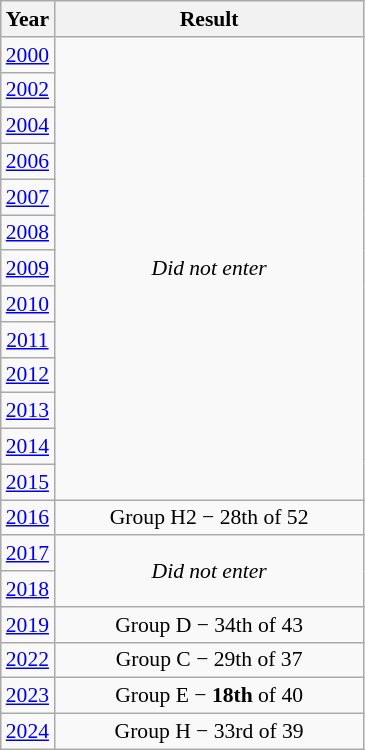<table class="wikitable" style="text-align: center; font-size:90%">
<tr>
<th>Year</th>
<th style="width:200px">Result</th>
</tr>
<tr>
<td> <a href='#'>2000</a></td>
<td rowspan="13"><em>Did not enter</em></td>
</tr>
<tr>
<td> <a href='#'>2002</a></td>
</tr>
<tr>
<td> <a href='#'>2004</a></td>
</tr>
<tr>
<td> <a href='#'>2006</a></td>
</tr>
<tr>
<td> <a href='#'>2007</a></td>
</tr>
<tr>
<td> <a href='#'>2008</a></td>
</tr>
<tr>
<td> <a href='#'>2009</a></td>
</tr>
<tr>
<td> <a href='#'>2010</a></td>
</tr>
<tr>
<td> <a href='#'>2011</a></td>
</tr>
<tr>
<td> <a href='#'>2012</a></td>
</tr>
<tr>
<td> <a href='#'>2013</a></td>
</tr>
<tr>
<td> <a href='#'>2014</a></td>
</tr>
<tr>
<td> <a href='#'>2015</a></td>
</tr>
<tr>
<td> <a href='#'>2016</a></td>
<td>Group H2 − 28th of 52</td>
</tr>
<tr>
<td> <a href='#'>2017</a></td>
<td rowspan="2"><em>Did not enter</em></td>
</tr>
<tr>
<td> <a href='#'>2018</a></td>
</tr>
<tr>
<td> <a href='#'>2019</a></td>
<td>Group D − 34th of 43</td>
</tr>
<tr>
<td> <a href='#'>2022</a></td>
<td>Group C − 29th of 37</td>
</tr>
<tr>
<td> <a href='#'>2023</a></td>
<td>Group E − <strong>18th</strong> of 40</td>
</tr>
<tr>
<td> <a href='#'>2024</a></td>
<td>Group H − 33rd of 39</td>
</tr>
</table>
